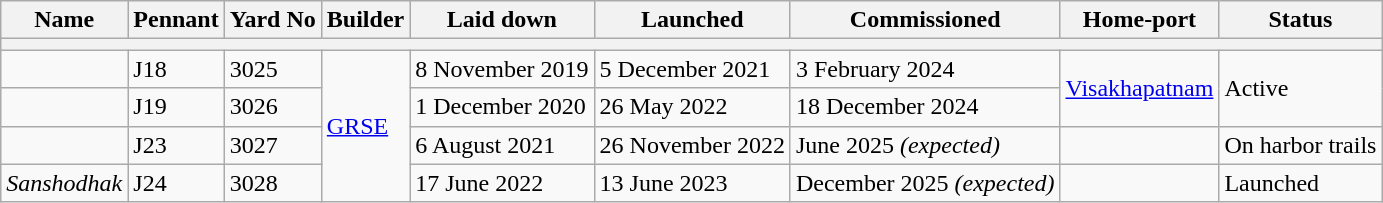<table class="wikitable">
<tr>
<th>Name</th>
<th>Pennant</th>
<th>Yard No</th>
<th>Builder</th>
<th>Laid down</th>
<th>Launched</th>
<th>Commissioned</th>
<th>Home-port</th>
<th>Status</th>
</tr>
<tr>
<th colspan=9></th>
</tr>
<tr>
<td></td>
<td>J18</td>
<td>3025</td>
<td rowspan="4"><a href='#'>GRSE</a></td>
<td>8 November 2019</td>
<td>5 December 2021</td>
<td>3 February 2024</td>
<td rowspan="2"><a href='#'>Visakhapatnam</a></td>
<td rowspan="2">Active</td>
</tr>
<tr>
<td></td>
<td>J19</td>
<td>3026</td>
<td>1 December 2020</td>
<td>26 May 2022</td>
<td>18 December 2024</td>
</tr>
<tr>
<td></td>
<td>J23</td>
<td>3027</td>
<td>6 August 2021</td>
<td>26 November 2022</td>
<td>June 2025 <em>(expected)</em></td>
<td></td>
<td>On harbor trails</td>
</tr>
<tr>
<td><em>Sanshodhak</em></td>
<td>J24</td>
<td>3028</td>
<td>17 June 2022</td>
<td>13 June 2023</td>
<td>December 2025 <em>(expected)</em></td>
<td></td>
<td>Launched</td>
</tr>
</table>
